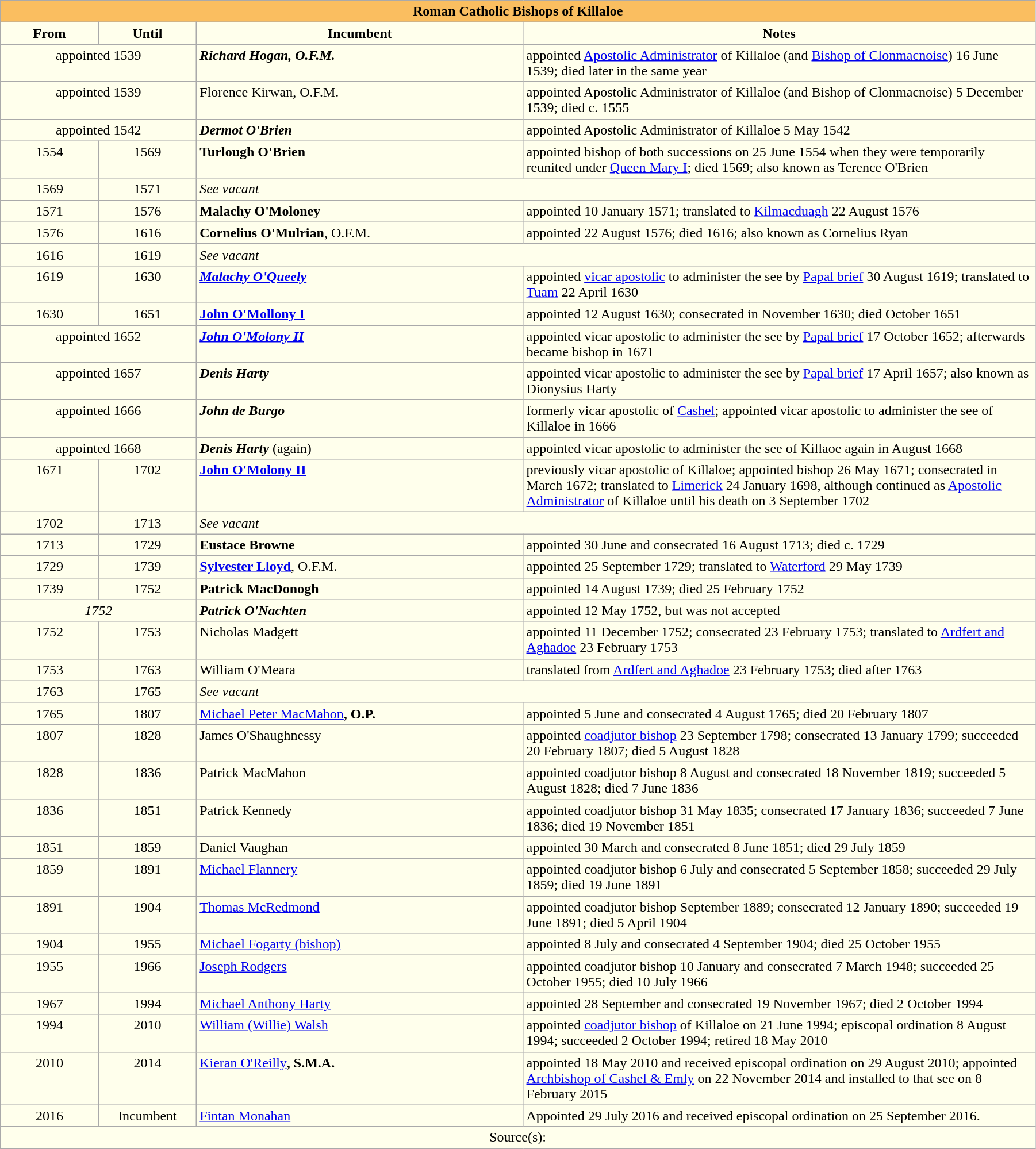<table class="wikitable" style="width:95%;" border="1" cellpadding="2">
<tr>
<th style="background:#fabe60;" colspan="4">Roman Catholic Bishops of Killaloe</th>
</tr>
<tr align=center>
<th style="background:#ffffec; width:9%;">From</th>
<th style="background:#ffffec; width:9%;">Until</th>
<th style="background:#ffffec; width:30%;">Incumbent</th>
<th style="background:#ffffec; width:47%;">Notes</th>
</tr>
<tr style="vertical-align:top; background:#ffffec;">
<td colspan="2" style="text-align:center;">appointed 1539</td>
<td><strong><em>Richard Hogan<strong>, O.F.M.<em></td>
<td>appointed <a href='#'>Apostolic Administrator</a> of Killaloe (and <a href='#'>Bishop of Clonmacnoise</a>) 16 June 1539; died later in the same year</td>
</tr>
<tr style="vertical-align:top; background:#ffffec;">
<td colspan="2" style="text-align:center;">appointed 1539</td>
<td></em></strong>Florence Kirwan</strong>, O.F.M.</em></td>
<td>appointed Apostolic Administrator of Killaloe (and Bishop of Clonmacnoise) 5 December 1539; died c. 1555</td>
</tr>
<tr style="vertical-align:top; background:#ffffec;">
<td colspan="2" style="text-align:center;">appointed 1542</td>
<td><strong><em>Dermot O'Brien</em></strong></td>
<td>appointed Apostolic Administrator of Killaloe 5 May 1542</td>
</tr>
<tr style="vertical-align:top; background:#ffffec;">
<td align=center>1554</td>
<td align=center>1569</td>
<td><strong>Turlough O'Brien</strong> </td>
<td>appointed bishop of both successions on 25 June 1554 when they were temporarily reunited under <a href='#'>Queen Mary I</a>; died 1569; also known as Terence O'Brien</td>
</tr>
<tr style="vertical-align:top; background:#ffffec;">
<td align=center>1569</td>
<td align=center>1571</td>
<td colspan=2><em>See vacant</em></td>
</tr>
<tr style="vertical-align:top; background:#ffffec;">
<td align=center>1571</td>
<td align=center>1576</td>
<td><strong>Malachy O'Moloney</strong></td>
<td>appointed 10 January 1571; translated to <a href='#'>Kilmacduagh</a> 22 August 1576</td>
</tr>
<tr style="vertical-align:top; background:#ffffec;">
<td align=center>1576</td>
<td align=center>1616</td>
<td><strong>Cornelius O'Mulrian</strong>, O.F.M.</td>
<td>appointed 22 August 1576; died 1616; also known as Cornelius Ryan</td>
</tr>
<tr style="vertical-align:top; background:#ffffec;">
<td align=center>1616</td>
<td align=center>1619</td>
<td colspan=2><em>See vacant</em></td>
</tr>
<tr style="vertical-align:top; background:#ffffec;">
<td align=center>1619</td>
<td align=center>1630</td>
<td><strong><em><a href='#'>Malachy O'Queely</a></em></strong></td>
<td>appointed <a href='#'>vicar apostolic</a> to administer the see by <a href='#'>Papal brief</a> 30 August 1619; translated to <a href='#'>Tuam</a> 22 April 1630</td>
</tr>
<tr style="vertical-align:top; background:#ffffec;">
<td align=center>1630</td>
<td align=center>1651</td>
<td><strong><a href='#'>John O'Mollony I</a></strong></td>
<td>appointed 12 August 1630; consecrated in November 1630; died October 1651</td>
</tr>
<tr style="vertical-align:top; background:#ffffec;">
<td colspan="2" style="text-align:center;">appointed 1652</td>
<td><strong><em><a href='#'>John O'Molony II</a></em></strong></td>
<td>appointed vicar apostolic to administer the see by <a href='#'>Papal brief</a> 17 October 1652; afterwards became bishop in 1671</td>
</tr>
<tr style="vertical-align:top; background:#ffffec;">
<td colspan="2" style="text-align:center;">appointed 1657</td>
<td><strong><em>Denis Harty</em></strong></td>
<td>appointed vicar apostolic to administer the see by <a href='#'>Papal brief</a> 17 April 1657; also known as Dionysius Harty</td>
</tr>
<tr style="vertical-align:top; background:#ffffec;">
<td colspan="2" style="text-align:center;">appointed 1666</td>
<td><strong><em>John de Burgo</em></strong></td>
<td>formerly vicar apostolic of <a href='#'>Cashel</a>; appointed vicar apostolic to administer the see of Killaloe in 1666</td>
</tr>
<tr style="vertical-align:top; background:#ffffec;">
<td colspan="2" style="text-align:center;">appointed 1668</td>
<td><strong><em>Denis Harty</em></strong> (again)</td>
<td>appointed vicar apostolic to administer the see of Killaoe again in August 1668</td>
</tr>
<tr style="vertical-align:top; background:#ffffec;">
<td align=center>1671</td>
<td align=center>1702</td>
<td><strong><a href='#'>John O'Molony II</a></strong></td>
<td>previously vicar apostolic of Killaloe; appointed bishop 26 May 1671; consecrated in March 1672; translated to <a href='#'>Limerick</a> 24 January 1698, although continued as <a href='#'>Apostolic Administrator</a> of Killaloe until his death on 3 September 1702</td>
</tr>
<tr style="vertical-align:top; background:#ffffec;">
<td align=center>1702</td>
<td align=center>1713</td>
<td colspan=2><em>See vacant</em></td>
</tr>
<tr style="vertical-align:top; background:#ffffec;">
<td align=center>1713</td>
<td align=center>1729</td>
<td><strong>Eustace Browne</strong></td>
<td>appointed 30 June and consecrated 16 August 1713; died c. 1729</td>
</tr>
<tr style="vertical-align:top; background:#ffffec;">
<td align=center>1729</td>
<td align=center>1739</td>
<td><strong><a href='#'>Sylvester Lloyd</a></strong>, O.F.M.</td>
<td>appointed 25 September 1729; translated to <a href='#'>Waterford</a> 29 May 1739</td>
</tr>
<tr style="vertical-align:top; background:#ffffec;">
<td align=center>1739</td>
<td align=center>1752</td>
<td><strong>Patrick MacDonogh</strong></td>
<td>appointed 14 August 1739; died 25 February 1752</td>
</tr>
<tr style="vertical-align:top; background:#ffffec;">
<td colspan="2" style="text-align:center;"><em>1752</em></td>
<td><strong><em>Patrick O'Nachten<strong></td>
<td>appointed 12 May 1752, but was not accepted</td>
</tr>
<tr style="vertical-align:top; background:#ffffec;">
<td align=center>1752</td>
<td align=center>1753</td>
<td></strong>Nicholas Madgett<strong></td>
<td>appointed 11 December 1752; consecrated 23 February 1753; translated to <a href='#'>Ardfert and Aghadoe</a> 23 February 1753</td>
</tr>
<tr style="vertical-align:top; background:#ffffec;">
<td align=center>1753</td>
<td align=center>1763</td>
<td></strong>William O'Meara<strong></td>
<td>translated from <a href='#'>Ardfert and Aghadoe</a> 23 February 1753; died after 1763</td>
</tr>
<tr style="vertical-align:top; background:#ffffec;">
<td align=center>1763</td>
<td align=center>1765</td>
<td colspan=2><em>See vacant</em></td>
</tr>
<tr style="vertical-align:top; background:#ffffec;">
<td align=center>1765</td>
<td align=center>1807</td>
<td></strong><a href='#'>Michael Peter MacMahon</a><strong>, O.P.</td>
<td>appointed 5 June and consecrated 4 August 1765; died 20 February 1807</td>
</tr>
<tr style="vertical-align:top; background:#ffffec;">
<td align=center>1807</td>
<td align=center>1828</td>
<td></strong>James O'Shaughnessy<strong></td>
<td>appointed <a href='#'>coadjutor bishop</a> 23 September 1798; consecrated 13 January 1799; succeeded 20 February 1807; died 5 August 1828</td>
</tr>
<tr style="vertical-align:top; background:#ffffec;">
<td align=center>1828</td>
<td align=center>1836</td>
<td></strong>Patrick MacMahon<strong></td>
<td>appointed coadjutor bishop 8 August and consecrated 18 November 1819; succeeded 5 August 1828; died 7 June 1836</td>
</tr>
<tr style="vertical-align:top; background:#ffffec;">
<td align=center>1836</td>
<td align=center>1851</td>
<td></strong>Patrick Kennedy<strong></td>
<td>appointed coadjutor bishop 31 May 1835; consecrated 17 January 1836; succeeded 7 June 1836; died 19 November 1851</td>
</tr>
<tr style="vertical-align:top; background:#ffffec;">
<td align=center>1851</td>
<td align=center>1859</td>
<td></strong>Daniel Vaughan<strong></td>
<td>appointed 30 March and consecrated 8 June 1851; died 29 July 1859</td>
</tr>
<tr style="vertical-align:top; background:#ffffec;">
<td align=center>1859</td>
<td align=center>1891</td>
<td></strong><a href='#'>Michael Flannery</a><strong></td>
<td>appointed coadjutor bishop 6 July and consecrated 5 September 1858; succeeded 29 July 1859; died 19 June 1891</td>
</tr>
<tr style="vertical-align:top; background:#ffffec;">
<td align=center>1891</td>
<td align=center>1904</td>
<td></strong><a href='#'>Thomas McRedmond</a><strong></td>
<td>appointed coadjutor bishop September 1889; consecrated 12 January 1890; succeeded 19 June 1891; died 5 April 1904</td>
</tr>
<tr style="vertical-align:top; background:#ffffec;">
<td align=center>1904</td>
<td align=center>1955</td>
<td></strong><a href='#'>Michael Fogarty (bishop)</a><strong></td>
<td>appointed 8 July and consecrated 4 September 1904; died 25 October 1955</td>
</tr>
<tr style="vertical-align:top; background:#ffffec;">
<td align=center>1955</td>
<td align=center>1966</td>
<td></strong><a href='#'>Joseph Rodgers</a><strong></td>
<td>appointed coadjutor bishop 10 January and consecrated 7 March 1948; succeeded 25 October 1955; died 10 July 1966</td>
</tr>
<tr style="vertical-align:top; background:#ffffec;">
<td align=center>1967</td>
<td align=center>1994</td>
<td></strong><a href='#'>Michael Anthony Harty</a><strong></td>
<td>appointed 28 September and consecrated 19 November 1967; died 2 October 1994</td>
</tr>
<tr style="vertical-align:top; background:#ffffec;">
<td align=center>1994</td>
<td align=center>2010</td>
<td></strong><a href='#'>William (Willie) Walsh</a><strong></td>
<td>appointed <a href='#'>coadjutor bishop</a> of Killaloe on 21 June 1994; episcopal ordination 8 August 1994; succeeded 2 October 1994; retired 18 May 2010</td>
</tr>
<tr style="vertical-align:top; background:#ffffec;">
<td align=center>2010</td>
<td align=center>2014</td>
<td></strong><a href='#'>Kieran O'Reilly</a><strong>, S.M.A.</td>
<td>appointed 18 May 2010 and received episcopal ordination on 29 August 2010; appointed <a href='#'>Archbishop of Cashel & Emly</a> on 22 November 2014 and installed to that see on 8 February 2015</td>
</tr>
<tr valign=top bgcolor="#ffffec">
<td align=center>2016</td>
<td align=center>Incumbent</td>
<td></strong><a href='#'>Fintan Monahan</a><strong></td>
<td>Appointed 29 July 2016 and received episcopal ordination on 25 September 2016.</td>
</tr>
<tr style="vertical-align:top; background:#ffffec;">
<td align=center colspan="4">Source(s):</td>
</tr>
</table>
